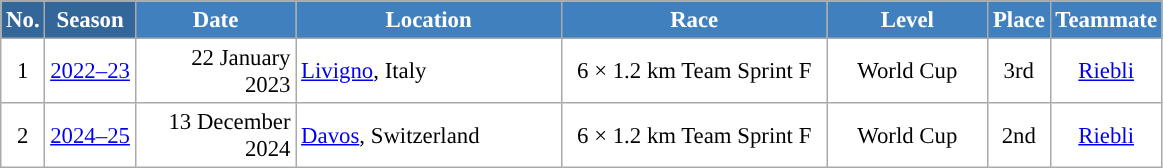<table class="wikitable sortable" style="font-size:95%; text-align:center; border:grey solid 1px; border-collapse:collapse; background:#ffffff;">
<tr style="background:#efefef;">
<th style="background-color:#369; color:white;">No.</th>
<th style="background-color:#369; color:white;">Season</th>
<th style="background-color:#4180be; color:white; width:100px;">Date</th>
<th style="background-color:#4180be; color:white; width:170px;">Location</th>
<th style="background-color:#4180be; color:white; width:170px;">Race</th>
<th style="background-color:#4180be; color:white; width:100px;">Level</th>
<th style="background-color:#4180be; color:white;">Place</th>
<th style="background-color:#4180be; color:white;">Teammate</th>
</tr>
<tr>
<td align=center>1</td>
<td rowspan=1 align=center><a href='#'>2022–23</a></td>
<td align=right>22 January 2023</td>
<td align=left> <a href='#'>Livigno</a>, Italy</td>
<td>6 × 1.2 km Team Sprint F</td>
<td>World Cup</td>
<td>3rd</td>
<td><a href='#'>Riebli</a></td>
</tr>
<tr>
<td align=center>2</td>
<td rowspan=1 align=center><a href='#'>2024–25</a></td>
<td align=right>13 December 2024</td>
<td align=left> <a href='#'>Davos</a>, Switzerland</td>
<td>6 × 1.2 km Team Sprint F</td>
<td>World Cup</td>
<td>2nd</td>
<td><a href='#'>Riebli</a></td>
</tr>
</table>
